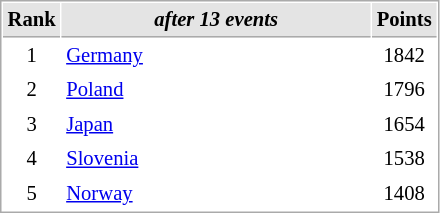<table cellspacing="1" cellpadding="3" style="border:1px solid #aaa; font-size:86%;">
<tr style="background:#e4e4e4;">
<th style="border-bottom:1px solid #aaa; width:10px;">Rank</th>
<th style="border-bottom:1px solid #aaa; width:200px;"><em>after 13 events</em></th>
<th style="border-bottom:1px solid #aaa; width:20px;">Points</th>
</tr>
<tr>
<td align=center>1</td>
<td> <a href='#'>Germany</a></td>
<td align=center>1842</td>
</tr>
<tr>
<td align=center>2</td>
<td> <a href='#'>Poland</a></td>
<td align=center>1796</td>
</tr>
<tr>
<td align=center>3</td>
<td> <a href='#'>Japan</a></td>
<td align=center>1654</td>
</tr>
<tr>
<td align=center>4</td>
<td> <a href='#'>Slovenia</a></td>
<td align=center>1538</td>
</tr>
<tr>
<td align=center>5</td>
<td> <a href='#'>Norway</a></td>
<td align=center>1408</td>
</tr>
</table>
